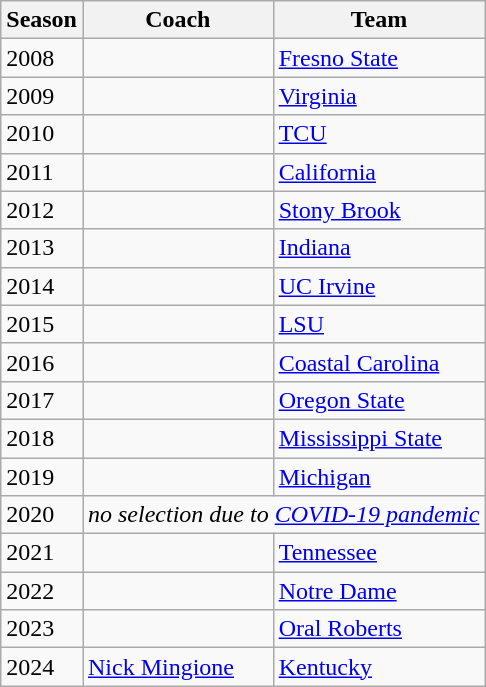<table class="wikitable sortable">
<tr>
<th>Season</th>
<th>Coach</th>
<th>Team</th>
</tr>
<tr>
<td>2008</td>
<td></td>
<td><a href='#'>Fresno State</a></td>
</tr>
<tr>
<td>2009</td>
<td></td>
<td><a href='#'>Virginia</a></td>
</tr>
<tr>
<td>2010</td>
<td></td>
<td><a href='#'>TCU</a></td>
</tr>
<tr>
<td>2011</td>
<td></td>
<td><a href='#'>California</a></td>
</tr>
<tr>
<td>2012</td>
<td></td>
<td><a href='#'>Stony Brook</a></td>
</tr>
<tr>
<td>2013</td>
<td></td>
<td><a href='#'>Indiana</a></td>
</tr>
<tr>
<td>2014</td>
<td></td>
<td><a href='#'>UC Irvine</a></td>
</tr>
<tr>
<td>2015</td>
<td></td>
<td><a href='#'>LSU</a></td>
</tr>
<tr>
<td>2016</td>
<td></td>
<td><a href='#'>Coastal Carolina</a></td>
</tr>
<tr>
<td>2017</td>
<td></td>
<td><a href='#'>Oregon State</a></td>
</tr>
<tr>
<td>2018</td>
<td></td>
<td><a href='#'>Mississippi State</a></td>
</tr>
<tr>
<td>2019</td>
<td></td>
<td><a href='#'>Michigan</a></td>
</tr>
<tr>
<td>2020</td>
<td colspan="2"><em>no selection due to <a href='#'>COVID-19 pandemic</a></em></td>
</tr>
<tr>
<td>2021</td>
<td></td>
<td><a href='#'>Tennessee</a></td>
</tr>
<tr>
<td>2022</td>
<td></td>
<td><a href='#'>Notre Dame</a></td>
</tr>
<tr>
<td>2023</td>
<td></td>
<td><a href='#'>Oral Roberts</a></td>
</tr>
<tr>
<td>2024</td>
<td><a href='#'>Nick Mingione</a></td>
<td><a href='#'>Kentucky</a></td>
</tr>
</table>
